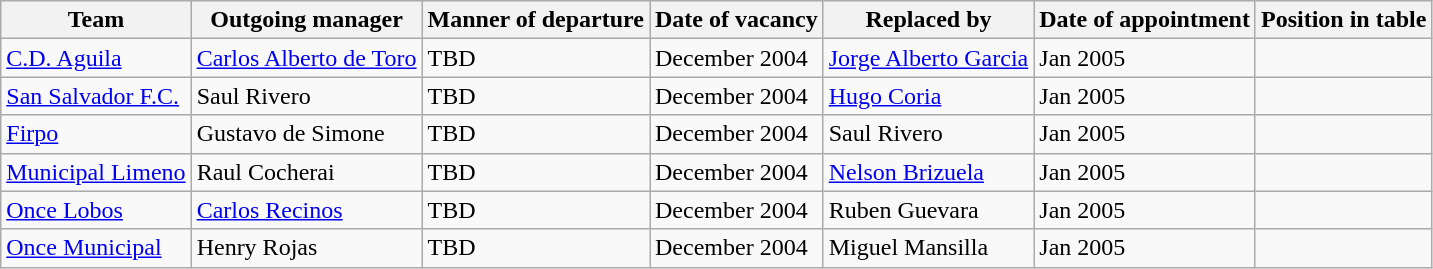<table class="wikitable">
<tr>
<th>Team</th>
<th>Outgoing manager</th>
<th>Manner of departure</th>
<th>Date of vacancy</th>
<th>Replaced by</th>
<th>Date of appointment</th>
<th>Position in table</th>
</tr>
<tr>
<td><a href='#'>C.D. Aguila</a></td>
<td> <a href='#'>Carlos Alberto de Toro</a></td>
<td>TBD</td>
<td>December 2004</td>
<td> <a href='#'>Jorge Alberto Garcia</a></td>
<td>Jan 2005</td>
<td></td>
</tr>
<tr>
<td><a href='#'>San Salvador F.C.</a></td>
<td> Saul Rivero</td>
<td>TBD</td>
<td>December 2004</td>
<td> <a href='#'>Hugo Coria</a></td>
<td>Jan 2005</td>
<td></td>
</tr>
<tr>
<td><a href='#'>Firpo</a></td>
<td> Gustavo de Simone</td>
<td>TBD</td>
<td>December 2004</td>
<td> Saul Rivero</td>
<td>Jan 2005</td>
<td></td>
</tr>
<tr>
<td><a href='#'>Municipal Limeno</a></td>
<td> Raul Cocherai</td>
<td>TBD</td>
<td>December 2004</td>
<td> <a href='#'>Nelson Brizuela</a></td>
<td>Jan 2005</td>
<td></td>
</tr>
<tr>
<td><a href='#'>Once Lobos</a></td>
<td> <a href='#'>Carlos Recinos</a></td>
<td>TBD</td>
<td>December 2004</td>
<td> Ruben Guevara</td>
<td>Jan 2005</td>
<td></td>
</tr>
<tr>
<td><a href='#'>Once Municipal</a></td>
<td> Henry Rojas</td>
<td>TBD</td>
<td>December 2004</td>
<td> Miguel Mansilla</td>
<td>Jan 2005</td>
<td></td>
</tr>
</table>
